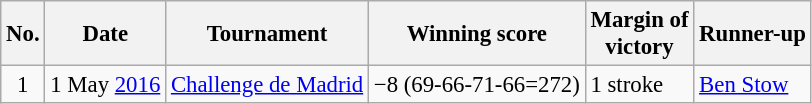<table class="wikitable" style="font-size:95%;">
<tr>
<th>No.</th>
<th>Date</th>
<th>Tournament</th>
<th>Winning score</th>
<th>Margin of<br>victory</th>
<th>Runner-up</th>
</tr>
<tr>
<td align=center>1</td>
<td align=right>1 May <a href='#'>2016</a></td>
<td><a href='#'>Challenge de Madrid</a></td>
<td>−8 (69-66-71-66=272)</td>
<td>1 stroke</td>
<td> <a href='#'>Ben Stow</a></td>
</tr>
</table>
